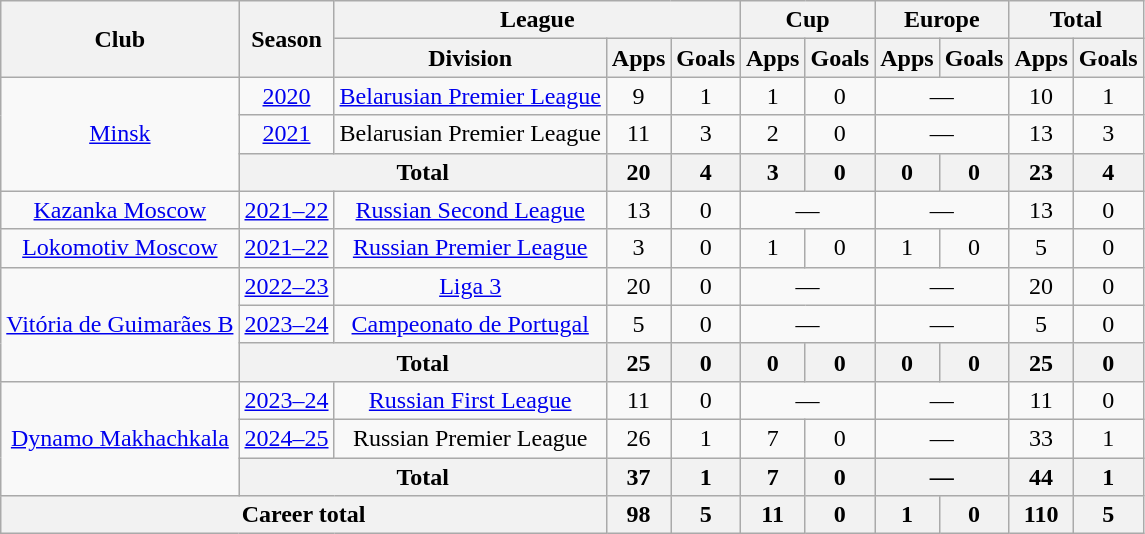<table class="wikitable" style="text-align: center;">
<tr>
<th rowspan="2">Club</th>
<th rowspan="2">Season</th>
<th colspan="3">League</th>
<th colspan="2">Cup</th>
<th colspan="2">Europe</th>
<th colspan="2">Total</th>
</tr>
<tr>
<th>Division</th>
<th>Apps</th>
<th>Goals</th>
<th>Apps</th>
<th>Goals</th>
<th>Apps</th>
<th>Goals</th>
<th>Apps</th>
<th>Goals</th>
</tr>
<tr>
<td rowspan="3"><a href='#'>Minsk</a></td>
<td><a href='#'>2020</a></td>
<td><a href='#'>Belarusian Premier League</a></td>
<td>9</td>
<td>1</td>
<td>1</td>
<td>0</td>
<td colspan="2">—</td>
<td>10</td>
<td>1</td>
</tr>
<tr>
<td><a href='#'>2021</a></td>
<td>Belarusian Premier League</td>
<td>11</td>
<td>3</td>
<td>2</td>
<td>0</td>
<td colspan="2">—</td>
<td>13</td>
<td>3</td>
</tr>
<tr>
<th colspan="2">Total</th>
<th>20</th>
<th>4</th>
<th>3</th>
<th>0</th>
<th>0</th>
<th>0</th>
<th>23</th>
<th>4</th>
</tr>
<tr>
<td><a href='#'>Kazanka Moscow</a></td>
<td><a href='#'>2021–22</a></td>
<td><a href='#'>Russian Second League</a></td>
<td>13</td>
<td>0</td>
<td colspan="2">—</td>
<td colspan="2">—</td>
<td>13</td>
<td>0</td>
</tr>
<tr>
<td><a href='#'>Lokomotiv Moscow</a></td>
<td><a href='#'>2021–22</a></td>
<td><a href='#'>Russian Premier League</a></td>
<td>3</td>
<td>0</td>
<td>1</td>
<td>0</td>
<td>1</td>
<td>0</td>
<td>5</td>
<td>0</td>
</tr>
<tr>
<td rowspan="3"><a href='#'>Vitória de Guimarães B</a></td>
<td><a href='#'>2022–23</a></td>
<td><a href='#'>Liga 3</a></td>
<td>20</td>
<td>0</td>
<td colspan="2">—</td>
<td colspan="2">—</td>
<td>20</td>
<td>0</td>
</tr>
<tr>
<td><a href='#'>2023–24</a></td>
<td><a href='#'>Campeonato de Portugal</a></td>
<td>5</td>
<td>0</td>
<td colspan="2">—</td>
<td colspan="2">—</td>
<td>5</td>
<td>0</td>
</tr>
<tr>
<th colspan="2">Total</th>
<th>25</th>
<th>0</th>
<th>0</th>
<th>0</th>
<th>0</th>
<th>0</th>
<th>25</th>
<th>0</th>
</tr>
<tr>
<td rowspan="3"><a href='#'>Dynamo Makhachkala</a></td>
<td><a href='#'>2023–24</a></td>
<td><a href='#'>Russian First League</a></td>
<td>11</td>
<td>0</td>
<td colspan="2">—</td>
<td colspan="2">—</td>
<td>11</td>
<td>0</td>
</tr>
<tr>
<td><a href='#'>2024–25</a></td>
<td>Russian Premier League</td>
<td>26</td>
<td>1</td>
<td>7</td>
<td>0</td>
<td colspan="2">—</td>
<td>33</td>
<td>1</td>
</tr>
<tr>
<th colspan="2">Total</th>
<th>37</th>
<th>1</th>
<th>7</th>
<th>0</th>
<th colspan="2">—</th>
<th>44</th>
<th>1</th>
</tr>
<tr>
<th colspan="3">Career total</th>
<th>98</th>
<th>5</th>
<th>11</th>
<th>0</th>
<th>1</th>
<th>0</th>
<th>110</th>
<th>5</th>
</tr>
</table>
